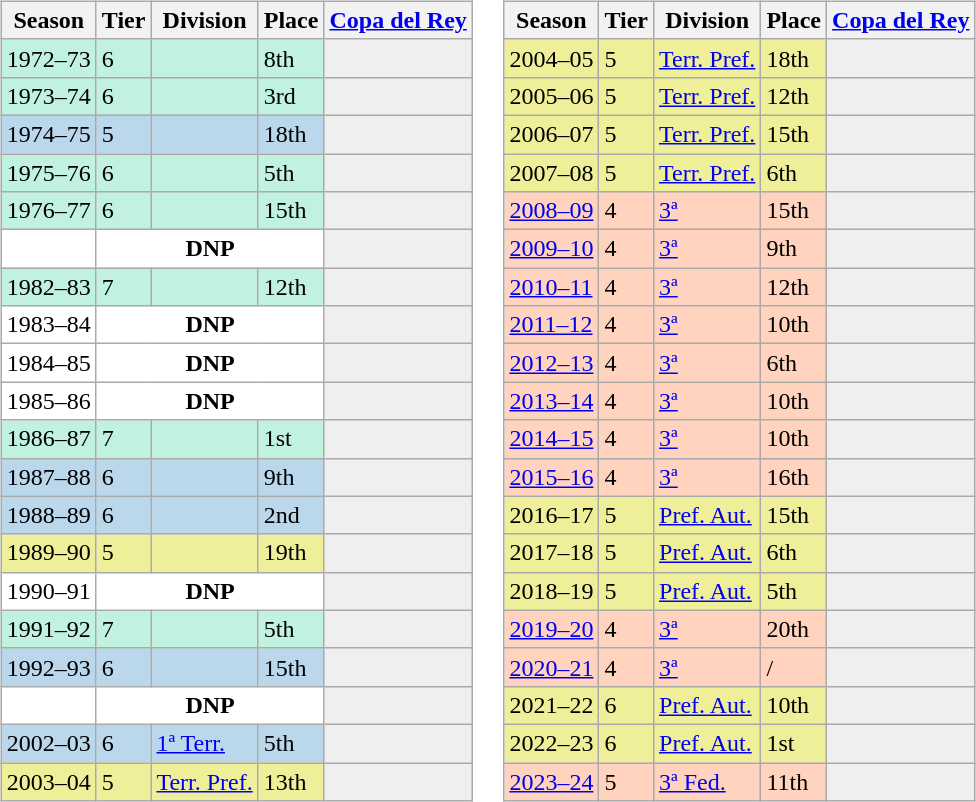<table>
<tr>
<td valign="top" width=49%><br><table class="wikitable">
<tr style="background:#f0f6fa;">
<th>Season</th>
<th>Tier</th>
<th>Division</th>
<th>Place</th>
<th><a href='#'>Copa del Rey</a></th>
</tr>
<tr>
<td style="background:#C0F2DF;">1972–73</td>
<td style="background:#C0F2DF;">6</td>
<td style="background:#C0F2DF;"></td>
<td style="background:#C0F2DF;">8th</td>
<th style="background:#efefef;"></th>
</tr>
<tr>
<td style="background:#C0F2DF;">1973–74</td>
<td style="background:#C0F2DF;">6</td>
<td style="background:#C0F2DF;"></td>
<td style="background:#C0F2DF;">3rd</td>
<th style="background:#efefef;"></th>
</tr>
<tr>
<td style="background:#BBD7EC;">1974–75</td>
<td style="background:#BBD7EC;">5</td>
<td style="background:#BBD7EC;"></td>
<td style="background:#BBD7EC;">18th</td>
<th style="background:#efefef;"></th>
</tr>
<tr>
<td style="background:#C0F2DF;">1975–76</td>
<td style="background:#C0F2DF;">6</td>
<td style="background:#C0F2DF;"></td>
<td style="background:#C0F2DF;">5th</td>
<th style="background:#efefef;"></th>
</tr>
<tr>
<td style="background:#C0F2DF;">1976–77</td>
<td style="background:#C0F2DF;">6</td>
<td style="background:#C0F2DF;"></td>
<td style="background:#C0F2DF;">15th</td>
<th style="background:#efefef;"></th>
</tr>
<tr>
<td style="background:#FFFFFF;"></td>
<th style="background:#FFFFFF;" colspan="3">DNP</th>
<th style="background:#efefef;"></th>
</tr>
<tr>
<td style="background:#C0F2DF;">1982–83</td>
<td style="background:#C0F2DF;">7</td>
<td style="background:#C0F2DF;"></td>
<td style="background:#C0F2DF;">12th</td>
<th style="background:#efefef;"></th>
</tr>
<tr>
<td style="background:#FFFFFF;">1983–84</td>
<th style="background:#FFFFFF;" colspan="3">DNP</th>
<th style="background:#efefef;"></th>
</tr>
<tr>
<td style="background:#FFFFFF;">1984–85</td>
<th style="background:#FFFFFF;" colspan="3">DNP</th>
<th style="background:#efefef;"></th>
</tr>
<tr>
<td style="background:#FFFFFF;">1985–86</td>
<th style="background:#FFFFFF;" colspan="3">DNP</th>
<th style="background:#efefef;"></th>
</tr>
<tr>
<td style="background:#C0F2DF;">1986–87</td>
<td style="background:#C0F2DF;">7</td>
<td style="background:#C0F2DF;"></td>
<td style="background:#C0F2DF;">1st</td>
<th style="background:#efefef;"></th>
</tr>
<tr>
<td style="background:#BBD7EC;">1987–88</td>
<td style="background:#BBD7EC;">6</td>
<td style="background:#BBD7EC;"></td>
<td style="background:#BBD7EC;">9th</td>
<th style="background:#efefef;"></th>
</tr>
<tr>
<td style="background:#BBD7EC;">1988–89</td>
<td style="background:#BBD7EC;">6</td>
<td style="background:#BBD7EC;"></td>
<td style="background:#BBD7EC;">2nd</td>
<th style="background:#efefef;"></th>
</tr>
<tr>
<td style="background:#EFEF99;">1989–90</td>
<td style="background:#EFEF99;">5</td>
<td style="background:#EFEF99;"></td>
<td style="background:#EFEF99;">19th</td>
<th style="background:#efefef;"></th>
</tr>
<tr>
<td style="background:#FFFFFF;">1990–91</td>
<th style="background:#FFFFFF;" colspan="3">DNP</th>
<th style="background:#efefef;"></th>
</tr>
<tr>
<td style="background:#C0F2DF;">1991–92</td>
<td style="background:#C0F2DF;">7</td>
<td style="background:#C0F2DF;"></td>
<td style="background:#C0F2DF;">5th</td>
<th style="background:#efefef;"></th>
</tr>
<tr>
<td style="background:#BBD7EC;">1992–93</td>
<td style="background:#BBD7EC;">6</td>
<td style="background:#BBD7EC;"></td>
<td style="background:#BBD7EC;">15th</td>
<th style="background:#efefef;"></th>
</tr>
<tr>
<td style="background:#FFFFFF;"></td>
<th style="background:#FFFFFF;" colspan="3">DNP</th>
<th style="background:#efefef;"></th>
</tr>
<tr>
<td style="background:#BBD7EC;">2002–03</td>
<td style="background:#BBD7EC;">6</td>
<td style="background:#BBD7EC;"><a href='#'>1ª Terr.</a></td>
<td style="background:#BBD7EC;">5th</td>
<th style="background:#efefef;"></th>
</tr>
<tr>
<td style="background:#EFEF99;">2003–04</td>
<td style="background:#EFEF99;">5</td>
<td style="background:#EFEF99;"><a href='#'>Terr. Pref.</a></td>
<td style="background:#EFEF99;">13th</td>
<th style="background:#efefef;"></th>
</tr>
</table>
</td>
<td valign="top" width=51%><br><table class="wikitable">
<tr style="background:#f0f6fa;">
<th>Season</th>
<th>Tier</th>
<th>Division</th>
<th>Place</th>
<th><a href='#'>Copa del Rey</a></th>
</tr>
<tr>
<td style="background:#EFEF99;">2004–05</td>
<td style="background:#EFEF99;">5</td>
<td style="background:#EFEF99;"><a href='#'>Terr. Pref.</a></td>
<td style="background:#EFEF99;">18th</td>
<th style="background:#efefef;"></th>
</tr>
<tr>
<td style="background:#EFEF99;">2005–06</td>
<td style="background:#EFEF99;">5</td>
<td style="background:#EFEF99;"><a href='#'>Terr. Pref.</a></td>
<td style="background:#EFEF99;">12th</td>
<th style="background:#efefef;"></th>
</tr>
<tr>
<td style="background:#EFEF99;">2006–07</td>
<td style="background:#EFEF99;">5</td>
<td style="background:#EFEF99;"><a href='#'>Terr. Pref.</a></td>
<td style="background:#EFEF99;">15th</td>
<th style="background:#efefef;"></th>
</tr>
<tr>
<td style="background:#EFEF99;">2007–08</td>
<td style="background:#EFEF99;">5</td>
<td style="background:#EFEF99;"><a href='#'>Terr. Pref.</a></td>
<td style="background:#EFEF99;">6th</td>
<th style="background:#efefef;"></th>
</tr>
<tr>
<td style="background:#FFD3BD;"><a href='#'>2008–09</a></td>
<td style="background:#FFD3BD;">4</td>
<td style="background:#FFD3BD;"><a href='#'>3ª</a></td>
<td style="background:#FFD3BD;">15th</td>
<td style="background:#efefef;"></td>
</tr>
<tr>
<td style="background:#FFD3BD;"><a href='#'>2009–10</a></td>
<td style="background:#FFD3BD;">4</td>
<td style="background:#FFD3BD;"><a href='#'>3ª</a></td>
<td style="background:#FFD3BD;">9th</td>
<td style="background:#efefef;"></td>
</tr>
<tr>
<td style="background:#FFD3BD;"><a href='#'>2010–11</a></td>
<td style="background:#FFD3BD;">4</td>
<td style="background:#FFD3BD;"><a href='#'>3ª</a></td>
<td style="background:#FFD3BD;">12th</td>
<td style="background:#efefef;"></td>
</tr>
<tr>
<td style="background:#FFD3BD;"><a href='#'>2011–12</a></td>
<td style="background:#FFD3BD;">4</td>
<td style="background:#FFD3BD;"><a href='#'>3ª</a></td>
<td style="background:#FFD3BD;">10th</td>
<td style="background:#efefef;"></td>
</tr>
<tr>
<td style="background:#FFD3BD;"><a href='#'>2012–13</a></td>
<td style="background:#FFD3BD;">4</td>
<td style="background:#FFD3BD;"><a href='#'>3ª</a></td>
<td style="background:#FFD3BD;">6th</td>
<td style="background:#efefef;"></td>
</tr>
<tr>
<td style="background:#FFD3BD;"><a href='#'>2013–14</a></td>
<td style="background:#FFD3BD;">4</td>
<td style="background:#FFD3BD;"><a href='#'>3ª</a></td>
<td style="background:#FFD3BD;">10th</td>
<td style="background:#efefef;"></td>
</tr>
<tr>
<td style="background:#FFD3BD;"><a href='#'>2014–15</a></td>
<td style="background:#FFD3BD;">4</td>
<td style="background:#FFD3BD;"><a href='#'>3ª</a></td>
<td style="background:#FFD3BD;">10th</td>
<td style="background:#efefef;"></td>
</tr>
<tr>
<td style="background:#FFD3BD;"><a href='#'>2015–16</a></td>
<td style="background:#FFD3BD;">4</td>
<td style="background:#FFD3BD;"><a href='#'>3ª</a></td>
<td style="background:#FFD3BD;">16th</td>
<td style="background:#efefef;"></td>
</tr>
<tr>
<td style="background:#EFEF99;">2016–17</td>
<td style="background:#EFEF99;">5</td>
<td style="background:#EFEF99;"><a href='#'>Pref. Aut.</a></td>
<td style="background:#EFEF99;">15th</td>
<th style="background:#efefef;"></th>
</tr>
<tr>
<td style="background:#EFEF99;">2017–18</td>
<td style="background:#EFEF99;">5</td>
<td style="background:#EFEF99;"><a href='#'>Pref. Aut.</a></td>
<td style="background:#EFEF99;">6th</td>
<th style="background:#efefef;"></th>
</tr>
<tr>
<td style="background:#EFEF99;">2018–19</td>
<td style="background:#EFEF99;">5</td>
<td style="background:#EFEF99;"><a href='#'>Pref. Aut.</a></td>
<td style="background:#EFEF99;">5th</td>
<th style="background:#efefef;"></th>
</tr>
<tr>
<td style="background:#FFD3BD;"><a href='#'>2019–20</a></td>
<td style="background:#FFD3BD;">4</td>
<td style="background:#FFD3BD;"><a href='#'>3ª</a></td>
<td style="background:#FFD3BD;">20th</td>
<td style="background:#efefef;"></td>
</tr>
<tr>
<td style="background:#FFD3BD;"><a href='#'>2020–21</a></td>
<td style="background:#FFD3BD;">4</td>
<td style="background:#FFD3BD;"><a href='#'>3ª</a></td>
<td style="background:#FFD3BD;"> / </td>
<td style="background:#efefef;"></td>
</tr>
<tr>
<td style="background:#EFEF99;">2021–22</td>
<td style="background:#EFEF99;">6</td>
<td style="background:#EFEF99;"><a href='#'>Pref. Aut.</a></td>
<td style="background:#EFEF99;">10th</td>
<th style="background:#efefef;"></th>
</tr>
<tr>
<td style="background:#EFEF99;">2022–23</td>
<td style="background:#EFEF99;">6</td>
<td style="background:#EFEF99;"><a href='#'>Pref. Aut.</a></td>
<td style="background:#EFEF99;">1st</td>
<th style="background:#efefef;"></th>
</tr>
<tr>
<td style="background:#FFD3BD;"><a href='#'>2023–24</a></td>
<td style="background:#FFD3BD;">5</td>
<td style="background:#FFD3BD;"><a href='#'>3ª Fed.</a></td>
<td style="background:#FFD3BD;">11th</td>
<td style="background:#efefef;"></td>
</tr>
</table>
</td>
</tr>
</table>
